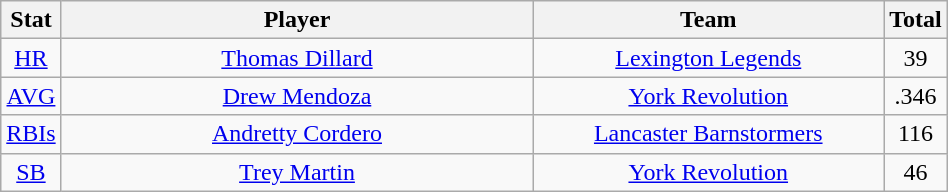<table class="wikitable"  style="width:50%; text-align:center;">
<tr>
<th style="width:5%;">Stat</th>
<th style="width:55%;">Player</th>
<th style="width:55%;">Team</th>
<th style="width:5%;">Total</th>
</tr>
<tr>
<td><a href='#'>HR</a></td>
<td><a href='#'>Thomas Dillard</a></td>
<td><a href='#'>Lexington Legends</a></td>
<td>39</td>
</tr>
<tr>
<td><a href='#'>AVG</a></td>
<td><a href='#'>Drew Mendoza</a></td>
<td><a href='#'>York Revolution</a></td>
<td>.346</td>
</tr>
<tr>
<td><a href='#'>RBIs</a></td>
<td><a href='#'>Andretty Cordero</a></td>
<td><a href='#'>Lancaster Barnstormers</a></td>
<td>116</td>
</tr>
<tr>
<td><a href='#'>SB</a></td>
<td><a href='#'>Trey Martin</a></td>
<td><a href='#'>York Revolution</a></td>
<td>46</td>
</tr>
</table>
